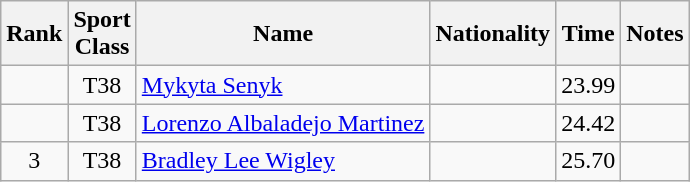<table class="wikitable sortable" style="text-align:center">
<tr>
<th>Rank</th>
<th>Sport<br>Class</th>
<th>Name</th>
<th>Nationality</th>
<th>Time</th>
<th>Notes</th>
</tr>
<tr>
<td></td>
<td>T38</td>
<td align=left><a href='#'>Mykyta Senyk</a></td>
<td align=left></td>
<td>23.99</td>
<td></td>
</tr>
<tr>
<td></td>
<td>T38</td>
<td align=left><a href='#'>Lorenzo Albaladejo Martinez</a></td>
<td align=left></td>
<td>24.42</td>
<td></td>
</tr>
<tr>
<td>3</td>
<td>T38</td>
<td align=left><a href='#'>Bradley Lee Wigley</a></td>
<td align=left></td>
<td>25.70</td>
<td></td>
</tr>
</table>
